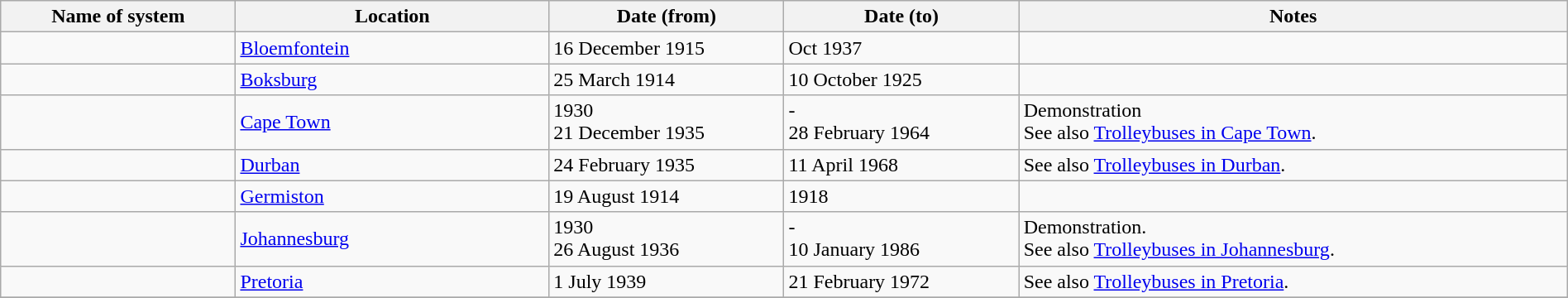<table class="wikitable" width=100%>
<tr>
<th width=15%>Name of system</th>
<th width=20%>Location</th>
<th width=15%>Date (from)</th>
<th width=15%>Date (to)</th>
<th width=35%>Notes</th>
</tr>
<tr>
<td> </td>
<td><a href='#'>Bloemfontein</a></td>
<td>16 December 1915</td>
<td>Oct 1937</td>
<td> </td>
</tr>
<tr>
<td> </td>
<td><a href='#'>Boksburg</a></td>
<td>25 March 1914</td>
<td>10 October 1925</td>
<td> </td>
</tr>
<tr>
<td> </td>
<td><a href='#'>Cape Town</a></td>
<td>1930<br>21 December 1935</td>
<td>-<br>28 February 1964</td>
<td>Demonstration<br>See also <a href='#'>Trolleybuses in Cape Town</a>.</td>
</tr>
<tr>
<td> </td>
<td><a href='#'>Durban</a></td>
<td>24 February 1935</td>
<td>11 April 1968</td>
<td>See also <a href='#'>Trolleybuses in Durban</a>.</td>
</tr>
<tr>
<td> </td>
<td><a href='#'>Germiston</a></td>
<td>19 August 1914</td>
<td>1918</td>
<td> </td>
</tr>
<tr>
<td> </td>
<td><a href='#'>Johannesburg</a></td>
<td>1930<br>26 August 1936</td>
<td>-<br>10 January 1986</td>
<td>Demonstration.<br>See also <a href='#'>Trolleybuses in Johannesburg</a>.</td>
</tr>
<tr>
<td> </td>
<td><a href='#'>Pretoria</a></td>
<td>1 July 1939</td>
<td>21 February 1972</td>
<td>See also <a href='#'>Trolleybuses in Pretoria</a>.</td>
</tr>
<tr>
</tr>
</table>
